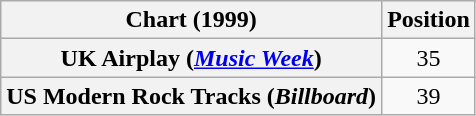<table class="wikitable plainrowheaders" style="text-align:center">
<tr>
<th scope="col">Chart (1999)</th>
<th scope="col">Position</th>
</tr>
<tr>
<th scope="row">UK Airplay (<em><a href='#'>Music Week</a></em>)</th>
<td>35</td>
</tr>
<tr>
<th scope="row">US Modern Rock Tracks (<em>Billboard</em>)</th>
<td>39</td>
</tr>
</table>
